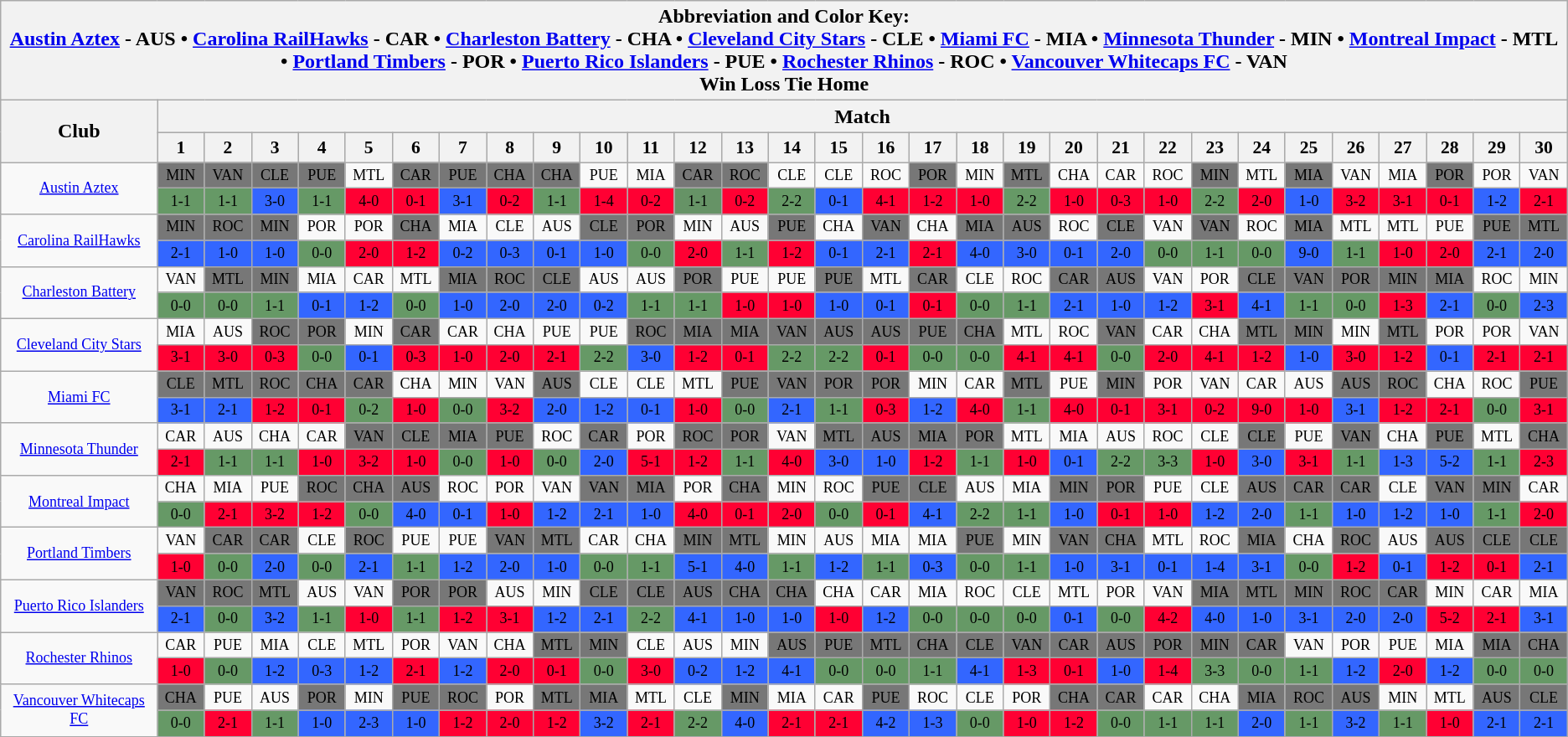<table class="wikitable" style="text-align:center;width=100%">
<tr>
<th colspan="31">Abbreviation and Color Key:<br><a href='#'>Austin Aztex</a> - AUS • <a href='#'>Carolina RailHawks</a> - CAR • <a href='#'>Charleston Battery</a> - CHA • <a href='#'>Cleveland City Stars</a> - CLE • <a href='#'>Miami FC</a> - MIA • <a href='#'>Minnesota Thunder</a> - MIN • <a href='#'>Montreal Impact</a> - MTL • <a href='#'>Portland Timbers</a> - POR • <a href='#'>Puerto Rico Islanders</a> - PUE • <a href='#'>Rochester Rhinos</a> - ROC • <a href='#'>Vancouver Whitecaps FC</a> - VAN<br><span>Win</span>  <span>Loss</span>  <span>Tie</span> <span>Home</span></th>
</tr>
<tr>
<th width="10%" rowspan="2">Club</th>
<th width="90%" colspan="30">Match</th>
</tr>
<tr style="background-color:#CCCCCC; font-size: 90%">
<th width="3%">1</th>
<th width="3%">2</th>
<th width="3%">3</th>
<th width="3%">4</th>
<th width="3%">5</th>
<th width="3%">6</th>
<th width="3%">7</th>
<th width="3%">8</th>
<th width="3%">9</th>
<th width="3%">10</th>
<th width="3%">11</th>
<th width="3%">12</th>
<th width="3%">13</th>
<th width="3%">14</th>
<th width="3%">15</th>
<th width="3%">16</th>
<th width="3%">17</th>
<th width="3%">18</th>
<th width="3%">19</th>
<th width="3%">20</th>
<th width="3%">21</th>
<th width="3%">22</th>
<th width="3%">23</th>
<th width="3%">24</th>
<th width="3%">25</th>
<th width="3%">26</th>
<th width="3%">27</th>
<th width="3%">28</th>
<th width="3%">29</th>
<th width="3%">30<br></th>
</tr>
<tr style="font-size: 75%">
<td rowspan="2"><a href='#'>Austin Aztex</a></td>
<td bgcolor=#777777>MIN</td>
<td bgcolor=#777777>VAN</td>
<td bgcolor=#777777>CLE</td>
<td bgcolor=#777777>PUE</td>
<td>MTL</td>
<td bgcolor=#777777>CAR</td>
<td bgcolor=#777777>PUE</td>
<td bgcolor=#777777>CHA</td>
<td bgcolor=#777777>CHA</td>
<td>PUE</td>
<td>MIA</td>
<td bgcolor=#777777>CAR</td>
<td bgcolor=#777777>ROC</td>
<td>CLE</td>
<td>CLE</td>
<td>ROC</td>
<td bgcolor=#777777>POR</td>
<td>MIN</td>
<td bgcolor=#777777>MTL</td>
<td>CHA</td>
<td>CAR</td>
<td>ROC</td>
<td bgcolor=#777777>MIN</td>
<td>MTL</td>
<td bgcolor=#777777>MIA</td>
<td>VAN</td>
<td>MIA</td>
<td bgcolor=#777777>POR</td>
<td>POR</td>
<td>VAN</td>
</tr>
<tr style="font-size: 75%">
<td bgcolor=#669966>1-1</td>
<td bgcolor=#669966>1-1</td>
<td bgcolor=#3366ff>3-0</td>
<td bgcolor=#669966>1-1</td>
<td bgcolor=#ff0033>4-0</td>
<td bgcolor=#ff0033>0-1</td>
<td bgcolor=#3366ff>3-1</td>
<td bgcolor=#ff0033>0-2</td>
<td bgcolor=#669966>1-1</td>
<td bgcolor=#ff0033>1-4</td>
<td bgcolor=#ff0033>0-2</td>
<td bgcolor=#669366>1-1</td>
<td bgcolor=#ff0033>0-2</td>
<td bgcolor=#669966>2-2</td>
<td bgcolor=#3366ff>0-1</td>
<td bgcolor=#ff0033>4-1</td>
<td bgcolor=#ff0033>1-2</td>
<td bgcolor=#ff0033>1-0</td>
<td bgcolor=#669966>2-2</td>
<td bgcolor=#ff0033>1-0</td>
<td bgcolor=#ff0033>0-3</td>
<td bgcolor=#ff0033>1-0</td>
<td bgcolor=#669966>2-2</td>
<td bgcolor=#ff0033>2-0</td>
<td bgcolor=#3366ff>1-0</td>
<td bgcolor=#ff0033>3-2</td>
<td bgcolor=#ff0033>3-1</td>
<td bgcolor=#ff0033>0-1</td>
<td bgcolor=#3366ff>1-2</td>
<td bgcolor=#ff0033>2-1</td>
</tr>
<tr style="font-size: 75%">
<td rowspan="2"><a href='#'>Carolina RailHawks</a></td>
<td bgcolor=#777777>MIN</td>
<td bgcolor=#777777>ROC</td>
<td bgcolor=#777777>MIN</td>
<td>POR</td>
<td>POR</td>
<td bgcolor=#777777>CHA</td>
<td>MIA</td>
<td>CLE</td>
<td>AUS</td>
<td bgcolor=#777777>CLE</td>
<td bgcolor=#777777>POR</td>
<td>MIN</td>
<td>AUS</td>
<td bgcolor=#777777>PUE</td>
<td>CHA</td>
<td bgcolor=#777777>VAN</td>
<td>CHA</td>
<td bgcolor=#777777>MIA</td>
<td bgcolor=#777777>AUS</td>
<td>ROC</td>
<td bgcolor=#777777>CLE</td>
<td>VAN</td>
<td bgcolor=#777777>VAN</td>
<td>ROC</td>
<td bgcolor=#777777>MIA</td>
<td>MTL</td>
<td>MTL</td>
<td>PUE</td>
<td bgcolor=#777777>PUE</td>
<td bgcolor=#777777>MTL</td>
</tr>
<tr style="font-size: 75%">
<td bgcolor=#3366ff>2-1</td>
<td bgcolor=#3366ff>1-0</td>
<td bgcolor=#3366ff>1-0</td>
<td bgcolor=#669966>0-0</td>
<td bgcolor=#ff0033>2-0</td>
<td bgcolor=#ff0033>1-2</td>
<td bgcolor=#3366ff>0-2</td>
<td bgcolor=#3366ff>0-3</td>
<td bgcolor=#3366ff>0-1</td>
<td bgcolor=#3366ff>1-0</td>
<td bgcolor=#669966>0-0</td>
<td bgcolor=#ff0033>2-0</td>
<td bgcolor=#669966>1-1</td>
<td bgcolor=#ff0033>1-2</td>
<td bgcolor=#3366ff>0-1</td>
<td bgcolor=#3366ff>2-1</td>
<td bgcolor=#ff0033>2-1</td>
<td bgcolor=#3366ff>4-0</td>
<td bgcolor=#3366ff>3-0</td>
<td bgcolor=#3366ff>0-1</td>
<td bgcolor=#3366ff>2-0</td>
<td bgcolor=#669966>0-0</td>
<td bgcolor=#669966>1-1</td>
<td bgcolor=#669966>0-0</td>
<td bgcolor=#3366ff>9-0</td>
<td bgcolor=#669966>1-1</td>
<td bgcolor=#ff0033>1-0</td>
<td bgcolor=#ff0033>2-0</td>
<td bgcolor=#3366ff>2-1</td>
<td bgcolor=#3366ff>2-0</td>
</tr>
<tr style="font-size: 75%">
<td rowspan="2"><a href='#'>Charleston Battery</a></td>
<td>VAN</td>
<td bgcolor=#777777>MTL</td>
<td bgcolor=#777777>MIN</td>
<td>MIA</td>
<td>CAR</td>
<td>MTL</td>
<td bgcolor=#777777>MIA</td>
<td bgcolor=#777777>ROC</td>
<td bgcolor=#777777>CLE</td>
<td>AUS</td>
<td>AUS</td>
<td bgcolor=#777777>POR</td>
<td>PUE</td>
<td>PUE</td>
<td bgcolor=#777777>PUE</td>
<td>MTL</td>
<td bgcolor=#777777>CAR</td>
<td>CLE</td>
<td>ROC</td>
<td bgcolor=#777777>CAR</td>
<td bgcolor=#777777>AUS</td>
<td>VAN</td>
<td>POR</td>
<td bgcolor=#777777>CLE</td>
<td bgcolor=#777777>VAN</td>
<td bgcolor=#777777>POR</td>
<td bgcolor=#777777>MIN</td>
<td bgcolor=#777777>MIA</td>
<td>ROC</td>
<td>MIN</td>
</tr>
<tr style="font-size: 75%">
<td bgcolor=#669966>0-0</td>
<td bgcolor=#669966>0-0</td>
<td bgcolor=#669966>1-1</td>
<td bgcolor=#3366ff>0-1</td>
<td bgcolor=#3366ff>1-2</td>
<td bgcolor=#669966>0-0</td>
<td bgcolor=#3366ff>1-0</td>
<td bgcolor=#3366ff>2-0</td>
<td bgcolor=#3366ff>2-0</td>
<td bgcolor=#3366ff>0-2</td>
<td bgcolor=#669966>1-1</td>
<td bgcolor=#669966>1-1</td>
<td bgcolor=#ff0033>1-0</td>
<td bgcolor=#ff0033>1-0</td>
<td bgcolor=#3366ff>1-0</td>
<td bgcolor=#3366ff>0-1</td>
<td bgcolor=#ff0033>0-1</td>
<td bgcolor=#669966>0-0</td>
<td bgcolor=#669966>1-1</td>
<td bgcolor=#3366ff>2-1</td>
<td bgcolor=#3366ff>1-0</td>
<td bgcolor=#3366ff>1-2</td>
<td bgcolor=#ff0033>3-1</td>
<td bgcolor=#3366ff>4-1</td>
<td bgcolor=#669966>1-1</td>
<td bgcolor=#669966>0-0</td>
<td bgcolor=#ff0033>1-3</td>
<td bgcolor=#3366ff>2-1</td>
<td bgcolor=#669966>0-0</td>
<td bgcolor=#3366ff>2-3</td>
</tr>
<tr style="font-size: 75%">
<td rowspan="2"><a href='#'>Cleveland City Stars</a></td>
<td>MIA</td>
<td>AUS</td>
<td bgcolor=#777777>ROC</td>
<td bgcolor=#777777>POR</td>
<td>MIN</td>
<td bgcolor=#777777>CAR</td>
<td>CAR</td>
<td>CHA</td>
<td>PUE</td>
<td>PUE</td>
<td bgcolor=#777777>ROC</td>
<td bgcolor=#777777>MIA</td>
<td bgcolor=#777777>MIA</td>
<td bgcolor=#777777>VAN</td>
<td bgcolor=#777777>AUS</td>
<td bgcolor=#777777>AUS</td>
<td bgcolor=#777777>PUE</td>
<td bgcolor=#777777>CHA</td>
<td>MTL</td>
<td>ROC</td>
<td bgcolor=#777777>VAN</td>
<td>CAR</td>
<td>CHA</td>
<td bgcolor=#777777>MTL</td>
<td bgcolor=#777777>MIN</td>
<td>MIN</td>
<td bgcolor=#777777>MTL</td>
<td>POR</td>
<td>POR</td>
<td>VAN</td>
</tr>
<tr style="font-size: 75%">
<td bgcolor=#ff0033>3-1</td>
<td bgcolor=#ff0033>3-0</td>
<td bgcolor=#ff0033>0-3</td>
<td bgcolor=#669966>0-0</td>
<td bgcolor=#3366ff>0-1</td>
<td bgcolor=#ff0033>0-3</td>
<td bgcolor=#ff0033>1-0</td>
<td bgcolor=#ff0033>2-0</td>
<td bgcolor=#ff0033>2-1</td>
<td bgcolor=#669966>2-2</td>
<td bgcolor=#3366ff>3-0</td>
<td bgcolor=#ff0033>1-2</td>
<td bgcolor=#ff0033>0-1</td>
<td bgcolor=#669966>2-2</td>
<td bgcolor=#669966>2-2</td>
<td bgcolor=#ff0033>0-1</td>
<td bgcolor=#669966>0-0</td>
<td bgcolor=#669966>0-0</td>
<td bgcolor=#ff0033>4-1</td>
<td bgcolor=#ff0033>4-1</td>
<td bgcolor=#669966>0-0</td>
<td bgcolor=#ff0033>2-0</td>
<td bgcolor=#ff0033>4-1</td>
<td bgcolor=#ff0033>1-2</td>
<td bgcolor=#3366ff>1-0</td>
<td bgcolor=#ff0033>3-0</td>
<td bgcolor=#ff0033>1-2</td>
<td bgcolor=#3366ff>0-1</td>
<td bgcolor=#ff0033>2-1</td>
<td bgcolor=#ff0033>2-1</td>
</tr>
<tr style="font-size: 75%">
<td rowspan="2"><a href='#'>Miami FC</a></td>
<td bgcolor=#777777>CLE</td>
<td bgcolor=#777777>MTL</td>
<td bgcolor=#777777>ROC</td>
<td bgcolor=#777777>CHA</td>
<td bgcolor=#777777>CAR</td>
<td>CHA</td>
<td>MIN</td>
<td>VAN</td>
<td bgcolor=#777777>AUS</td>
<td>CLE</td>
<td>CLE</td>
<td>MTL</td>
<td bgcolor=#777777>PUE</td>
<td bgcolor=#777777>VAN</td>
<td bgcolor=#777777>POR</td>
<td bgcolor=#777777>POR</td>
<td>MIN</td>
<td>CAR</td>
<td bgcolor=#777777>MTL</td>
<td>PUE</td>
<td bgcolor=#777777>MIN</td>
<td>POR</td>
<td>VAN</td>
<td>CAR</td>
<td>AUS</td>
<td bgcolor=#777777>AUS</td>
<td bgcolor=#777777>ROC</td>
<td>CHA</td>
<td>ROC</td>
<td bgcolor=#777777>PUE</td>
</tr>
<tr style="font-size: 75%">
<td bgcolor=#3366ff>3-1</td>
<td bgcolor=#3366ff>2-1</td>
<td bgcolor=#ff0033>1-2</td>
<td bgcolor=#ff0033>0-1</td>
<td bgcolor=#669966>0-2</td>
<td bgcolor=#ff0033>1-0</td>
<td bgcolor=#669966>0-0</td>
<td bgcolor=#ff0033>3-2</td>
<td bgcolor=#3366ff>2-0</td>
<td bgcolor=#3366ff>1-2</td>
<td bgcolor=#3366ff>0-1</td>
<td bgcolor=#ff0033>1-0</td>
<td bgcolor=#669966>0-0</td>
<td bgcolor=#3366ff>2-1</td>
<td bgcolor=#669966>1-1</td>
<td bgcolor=#ff0033>0-3</td>
<td bgcolor=#3366ff>1-2</td>
<td bgcolor=#ff0033>4-0</td>
<td bgcolor=#669966>1-1</td>
<td bgcolor=#ff0033>4-0</td>
<td bgcolor=#ff0033>0-1</td>
<td bgcolor=#ff0033>3-1</td>
<td bgcolor=#ff0033>0-2</td>
<td bgcolor=#ff0033>9-0</td>
<td bgcolor=#ff0033>1-0</td>
<td bgcolor=#3366ff>3-1</td>
<td bgcolor=#ff0033>1-2</td>
<td bgcolor=#ff0033>2-1</td>
<td bgcolor=#669966>0-0</td>
<td bgcolor=#ff0033>3-1</td>
</tr>
<tr style="font-size: 75%">
<td rowspan="2"><a href='#'>Minnesota Thunder</a></td>
<td>CAR</td>
<td>AUS</td>
<td>CHA</td>
<td>CAR</td>
<td bgcolor=#777777>VAN</td>
<td bgcolor=#777777>CLE</td>
<td bgcolor=#777777>MIA</td>
<td bgcolor=#777777>PUE</td>
<td>ROC</td>
<td bgcolor=#777777>CAR</td>
<td>POR</td>
<td bgcolor=#777777>ROC</td>
<td bgcolor=#777777>POR</td>
<td>VAN</td>
<td bgcolor=#777777>MTL</td>
<td bgcolor=#777777>AUS</td>
<td bgcolor=#777777>MIA</td>
<td bgcolor=#777777>POR</td>
<td>MTL</td>
<td>MIA</td>
<td>AUS</td>
<td>ROC</td>
<td>CLE</td>
<td bgcolor=#777777>CLE</td>
<td>PUE</td>
<td bgcolor=#777777>VAN</td>
<td>CHA</td>
<td bgcolor=#777777>PUE</td>
<td>MTL</td>
<td bgcolor=#777777>CHA</td>
</tr>
<tr style="font-size: 75%">
<td bgcolor=#ff0033>2-1</td>
<td bgcolor=#669966>1-1</td>
<td bgcolor=#669966>1-1</td>
<td bgcolor=#ff0033>1-0</td>
<td bgcolor=#ff0033>3-2</td>
<td bgcolor=#ff0033>1-0</td>
<td bgcolor=#669966>0-0</td>
<td bgcolor=#ff0033>1-0</td>
<td bgcolor=#669966>0-0</td>
<td bgcolor=#3366ff>2-0</td>
<td bgcolor=#ff0033>5-1</td>
<td bgcolor=#ff0033>1-2</td>
<td bgcolor=#669966>1-1</td>
<td bgcolor=#ff0033>4-0</td>
<td bgcolor=#3366ff>3-0</td>
<td bgcolor=#3366ff>1-0</td>
<td bgcolor=#ff0033>1-2</td>
<td bgcolor=#669966>1-1</td>
<td bgcolor=#ff0033>1-0</td>
<td bgcolor=#3366ff>0-1</td>
<td bgcolor=#669966>2-2</td>
<td bgcolor=#669966>3-3</td>
<td bgcolor=#ff0033>1-0</td>
<td bgcolor=#3366ff>3-0</td>
<td bgcolor=#ff0033>3-1</td>
<td bgcolor=#669966>1-1</td>
<td bgcolor=#3366ff>1-3</td>
<td bgcolor=#3366ff>5-2</td>
<td bgcolor=#669966>1-1</td>
<td bgcolor=#ff0033>2-3</td>
</tr>
<tr style="font-size: 75%">
<td rowspan="2"><a href='#'>Montreal Impact</a></td>
<td>CHA</td>
<td>MIA</td>
<td>PUE</td>
<td bgcolor=#777777>ROC</td>
<td bgcolor=#777777>CHA</td>
<td bgcolor=#777777>AUS</td>
<td>ROC</td>
<td>POR</td>
<td>VAN</td>
<td bgcolor=#777777>VAN</td>
<td bgcolor=#777777>MIA</td>
<td>POR</td>
<td bgcolor=#777777>CHA</td>
<td>MIN</td>
<td>ROC</td>
<td bgcolor=#777777>PUE</td>
<td bgcolor=#777777>CLE</td>
<td>AUS</td>
<td>MIA</td>
<td bgcolor=#777777>MIN</td>
<td bgcolor=#777777>POR</td>
<td>PUE</td>
<td>CLE</td>
<td bgcolor=#777777>AUS</td>
<td bgcolor=#777777>CAR</td>
<td bgcolor=#777777>CAR</td>
<td>CLE</td>
<td bgcolor=#777777>VAN</td>
<td bgcolor=#777777>MIN</td>
<td>CAR</td>
</tr>
<tr style="font-size: 75%">
<td bgcolor=#669966>0-0</td>
<td bgcolor=#ff0033>2-1</td>
<td bgcolor=#ff0033>3-2</td>
<td bgcolor=#ff0033>1-2</td>
<td bgcolor=#669966>0-0</td>
<td bgcolor=#3366ff>4-0</td>
<td bgcolor=#3366ff>0-1</td>
<td bgcolor=#ff0033>1-0</td>
<td bgcolor=#3366ff>1-2</td>
<td bgcolor=#3366ff>2-1</td>
<td bgcolor=#3366ff>1-0</td>
<td bgcolor=#ff0033>4-0</td>
<td bgcolor=#ff0033>0-1</td>
<td bgcolor=#ff0033>2-0</td>
<td bgcolor=#669966>0-0</td>
<td bgcolor=#ff0033>0-1</td>
<td bgcolor=#3366ff>4-1</td>
<td bgcolor=#669966>2-2</td>
<td bgcolor=#669966>1-1</td>
<td bgcolor=#3366ff>1-0</td>
<td bgcolor=#ff0033>0-1</td>
<td bgcolor=#ff0033>1-0</td>
<td bgcolor=#3366ff>1-2</td>
<td bgcolor=#3366ff>2-0</td>
<td bgcolor=#669966>1-1</td>
<td bgcolor=#3366ff>1-0</td>
<td bgcolor=#3366ff>1-2</td>
<td bgcolor=#3366ff>1-0</td>
<td bgcolor=#669966>1-1</td>
<td bgcolor=#ff0033>2-0</td>
</tr>
<tr style="font-size: 75%">
<td rowspan="2"><a href='#'>Portland Timbers</a></td>
<td>VAN</td>
<td bgcolor=#777777>CAR</td>
<td bgcolor=#777777>CAR</td>
<td>CLE</td>
<td bgcolor=#777777>ROC</td>
<td>PUE</td>
<td>PUE</td>
<td bgcolor=#777777>VAN</td>
<td bgcolor=#777777>MTL</td>
<td>CAR</td>
<td>CHA</td>
<td bgcolor=#777777>MIN</td>
<td bgcolor=#777777>MTL</td>
<td>MIN</td>
<td>AUS</td>
<td>MIA</td>
<td>MIA</td>
<td bgcolor=#777777>PUE</td>
<td>MIN</td>
<td bgcolor=#777777>VAN</td>
<td bgcolor=#777777>CHA</td>
<td>MTL</td>
<td>ROC</td>
<td bgcolor=#777777>MIA</td>
<td>CHA</td>
<td bgcolor=#777777>ROC</td>
<td>AUS</td>
<td bgcolor=#777777>AUS</td>
<td bgcolor=#777777>CLE</td>
<td bgcolor=#777777>CLE</td>
</tr>
<tr style="font-size: 75%">
<td bgcolor=#ff0033>1-0</td>
<td bgcolor=#669966>0-0</td>
<td bgcolor=#3366ff>2-0</td>
<td bgcolor=#669966>0-0</td>
<td bgcolor=#3366ff>2-1</td>
<td bgcolor=#669966>1-1</td>
<td bgcolor=#3366ff>1-2</td>
<td bgcolor=#3366ff>2-0</td>
<td bgcolor=#3366ff>1-0</td>
<td bgcolor=#669966>0-0</td>
<td bgcolor=#669966>1-1</td>
<td bgcolor=#3366ff>5-1</td>
<td bgcolor=#3366ff>4-0</td>
<td bgcolor=#669966>1-1</td>
<td bgcolor=#3366ff>1-2</td>
<td bgcolor=#669966>1-1</td>
<td bgcolor=#3366ff>0-3</td>
<td bgcolor=#669966>0-0</td>
<td bgcolor=#669966>1-1</td>
<td bgcolor=#3366ff>1-0</td>
<td bgcolor=#3366ff>3-1</td>
<td bgcolor=#3366ff>0-1</td>
<td bgcolor=#3366ff>1-4</td>
<td bgcolor=#3366ff>3-1</td>
<td bgcolor=#669966>0-0</td>
<td bgcolor=#ff0033>1-2</td>
<td bgcolor=#3366ff>0-1</td>
<td bgcolor=#ff0033>1-2</td>
<td bgcolor=#ff0033>0-1</td>
<td bgcolor=#3366ff>2-1</td>
</tr>
<tr style="font-size: 75%">
<td rowspan="2"><a href='#'>Puerto Rico Islanders</a></td>
<td bgcolor=#777777>VAN</td>
<td bgcolor=#777777>ROC</td>
<td bgcolor=#777777>MTL</td>
<td>AUS</td>
<td>VAN</td>
<td bgcolor=#777777>POR</td>
<td bgcolor=#777777>POR</td>
<td>AUS</td>
<td>MIN</td>
<td bgcolor=#777777>CLE</td>
<td bgcolor=#777777>CLE</td>
<td bgcolor=#777777>AUS</td>
<td bgcolor=#777777>CHA</td>
<td bgcolor=#777777>CHA</td>
<td>CHA</td>
<td>CAR</td>
<td>MIA</td>
<td>ROC</td>
<td>CLE</td>
<td>MTL</td>
<td>POR</td>
<td>VAN</td>
<td bgcolor=#777777>MIA</td>
<td bgcolor=#777777>MTL</td>
<td bgcolor=#777777>MIN</td>
<td bgcolor=#777777>ROC</td>
<td bgcolor=#777777>CAR</td>
<td>MIN</td>
<td>CAR</td>
<td>MIA</td>
</tr>
<tr style="font-size: 75%">
<td bgcolor=#3366ff>2-1</td>
<td bgcolor=#669966>0-0</td>
<td bgcolor=#3366ff>3-2</td>
<td bgcolor=#669966>1-1</td>
<td bgcolor=#ff0033>1-0</td>
<td bgcolor=#669966>1-1</td>
<td bgcolor=#ff0033>1-2</td>
<td bgcolor=#ff0033>3-1</td>
<td bgcolor=#3366ff>1-2</td>
<td bgcolor=#3366ff>2-1</td>
<td bgcolor=#669966>2-2</td>
<td bgcolor=#3366ff>4-1</td>
<td bgcolor=#3366ff>1-0</td>
<td bgcolor=#3366ff>1-0</td>
<td bgcolor=#ff0033>1-0</td>
<td bgcolor=#3366ff>1-2</td>
<td bgcolor=#669966>0-0</td>
<td bgcolor=#669966>0-0</td>
<td bgcolor=#669966>0-0</td>
<td bgcolor=#3366ff>0-1</td>
<td bgcolor=#669966>0-0</td>
<td bgcolor=#ff0033>4-2</td>
<td bgcolor=#3366ff>4-0</td>
<td bgcolor=#3366ff>1-0</td>
<td bgcolor=#3366ff>3-1</td>
<td bgcolor=#3366ff>2-0</td>
<td bgcolor=#3366ff>2-0</td>
<td bgcolor=#ff0033>5-2</td>
<td bgcolor=#ff0033>2-1</td>
<td bgcolor=#3366ff>3-1</td>
</tr>
<tr style="font-size: 75%">
<td rowspan="2"><a href='#'>Rochester Rhinos</a></td>
<td>CAR</td>
<td>PUE</td>
<td>MIA</td>
<td>CLE</td>
<td>MTL</td>
<td>POR</td>
<td>VAN</td>
<td>CHA</td>
<td bgcolor=#777777>MTL</td>
<td bgcolor=#777777>MIN</td>
<td>CLE</td>
<td>AUS</td>
<td>MIN</td>
<td bgcolor=#777777>AUS</td>
<td bgcolor=#777777>PUE</td>
<td bgcolor=#777777>MTL</td>
<td bgcolor=#777777>CHA</td>
<td bgcolor=#777777>CLE</td>
<td bgcolor=#777777>VAN</td>
<td bgcolor=#777777>CAR</td>
<td bgcolor=#777777>AUS</td>
<td bgcolor=#777777>POR</td>
<td bgcolor=#777777>MIN</td>
<td bgcolor=#777777>CAR</td>
<td>VAN</td>
<td>POR</td>
<td>PUE</td>
<td>MIA</td>
<td bgcolor=#777777>MIA</td>
<td bgcolor=#777777>CHA</td>
</tr>
<tr style="font-size: 75%">
<td bgcolor=#ff0033>1-0</td>
<td bgcolor=#669966>0-0</td>
<td bgcolor=#3366ff>1-2</td>
<td bgcolor=#3366ff>0-3</td>
<td bgcolor=#3366ff>1-2</td>
<td bgcolor=#ff0033>2-1</td>
<td bgcolor=#3366ff>1-2</td>
<td bgcolor=#ff0033>2-0</td>
<td bgcolor=#ff0033>0-1</td>
<td bgcolor=#669966>0-0</td>
<td bgcolor=#ff0033>3-0</td>
<td bgcolor=#3366ff>0-2</td>
<td bgcolor=#3366ff>1-2</td>
<td bgcolor=#3366ff>4-1</td>
<td bgcolor=#669966>0-0</td>
<td bgcolor=#669966>0-0</td>
<td bgcolor=#669966>1-1</td>
<td bgcolor=#3366ff>4-1</td>
<td bgcolor=#ff0033>1-3</td>
<td bgcolor=#ff0033>0-1</td>
<td bgcolor=#3366ff>1-0</td>
<td bgcolor=#ff0033>1-4</td>
<td bgcolor=#669966>3-3</td>
<td bgcolor=#669966>0-0</td>
<td bgcolor=#669966>1-1</td>
<td bgcolor=#3366ff>1-2</td>
<td bgcolor=#ff0033>2-0</td>
<td bgcolor=#3366ff>1-2</td>
<td bgcolor=#669966>0-0</td>
<td bgcolor=#669966>0-0</td>
</tr>
<tr style="font-size: 75%">
<td rowspan="2"><a href='#'>Vancouver Whitecaps FC</a></td>
<td bgcolor=#777777>CHA</td>
<td>PUE</td>
<td>AUS</td>
<td bgcolor=#777777>POR</td>
<td>MIN</td>
<td bgcolor=#777777>PUE</td>
<td bgcolor=#777777>ROC</td>
<td>POR</td>
<td bgcolor=#777777>MTL</td>
<td bgcolor=#777777>MIA</td>
<td>MTL</td>
<td>CLE</td>
<td bgcolor=#777777>MIN</td>
<td>MIA</td>
<td>CAR</td>
<td bgcolor=#777777>PUE</td>
<td>ROC</td>
<td>CLE</td>
<td>POR</td>
<td bgcolor=#777777>CHA</td>
<td bgcolor=#777777>CAR</td>
<td>CAR</td>
<td>CHA</td>
<td bgcolor=#777777>MIA</td>
<td bgcolor=#777777>ROC</td>
<td bgcolor=#777777>AUS</td>
<td>MIN</td>
<td>MTL</td>
<td bgcolor=#777777>AUS</td>
<td bgcolor=#777777>CLE</td>
</tr>
<tr style="font-size: 75%">
<td bgcolor=#669966>0-0</td>
<td bgcolor=#ff0033>2-1</td>
<td bgcolor=#669966>1-1</td>
<td bgcolor=#3366ff>1-0</td>
<td bgcolor=#3366ff>2-3</td>
<td bgcolor=#3366ff>1-0</td>
<td bgcolor=#ff0033>1-2</td>
<td bgcolor=#ff0033>2-0</td>
<td bgcolor=#ff0033>1-2</td>
<td bgcolor=#3366ff>3-2</td>
<td bgcolor=#ff0033>2-1</td>
<td bgcolor=#669966>2-2</td>
<td bgcolor=#3366ff>4-0</td>
<td bgcolor=#ff0033>2-1</td>
<td bgcolor=#ff0033>2-1</td>
<td bgcolor=#3366ff>4-2</td>
<td bgcolor=#3366ff>1-3</td>
<td bgcolor=#669966>0-0</td>
<td bgcolor=#ff0033>1-0</td>
<td bgcolor=#ff0033>1-2</td>
<td bgcolor=#669966>0-0</td>
<td bgcolor=#669966>1-1</td>
<td bgcolor=#669966>1-1</td>
<td bgcolor=#3366ff>2-0</td>
<td bgcolor=#669966>1-1</td>
<td bgcolor=#3366ff>3-2</td>
<td bgcolor=#669966>1-1</td>
<td bgcolor=#ff0033>1-0</td>
<td bgcolor=#3366ff>2-1</td>
<td bgcolor=#3366ff>2-1</td>
</tr>
<tr style="font-size: 75%">
</tr>
</table>
